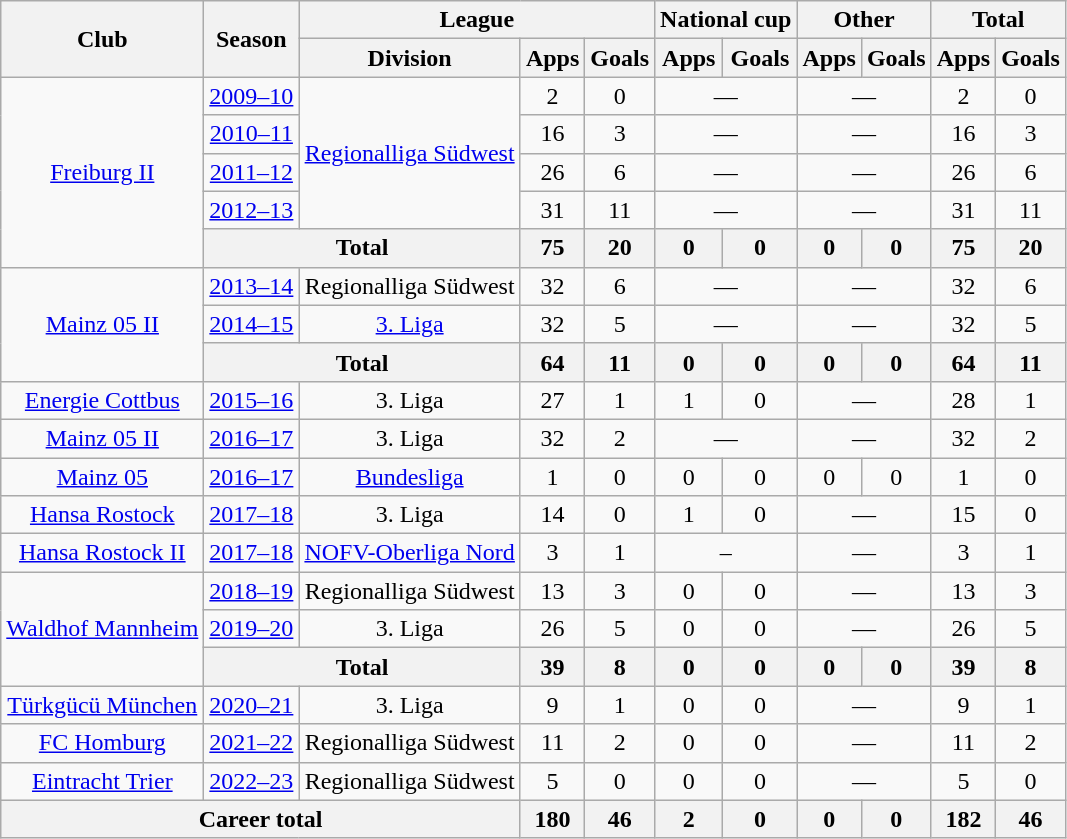<table class="wikitable" style="text-align:center">
<tr>
<th rowspan="2">Club</th>
<th rowspan="2">Season</th>
<th colspan="3">League</th>
<th colspan="2">National cup</th>
<th colspan="2">Other</th>
<th colspan="2">Total</th>
</tr>
<tr>
<th>Division</th>
<th>Apps</th>
<th>Goals</th>
<th>Apps</th>
<th>Goals</th>
<th>Apps</th>
<th>Goals</th>
<th>Apps</th>
<th>Goals</th>
</tr>
<tr>
<td rowspan="5"><a href='#'>Freiburg II</a></td>
<td><a href='#'>2009–10</a></td>
<td rowspan="4"><a href='#'>Regionalliga Südwest</a></td>
<td>2</td>
<td>0</td>
<td colspan="2">—</td>
<td colspan="2">—</td>
<td>2</td>
<td>0</td>
</tr>
<tr>
<td><a href='#'>2010–11</a></td>
<td>16</td>
<td>3</td>
<td colspan="2">—</td>
<td colspan="2">—</td>
<td>16</td>
<td>3</td>
</tr>
<tr>
<td><a href='#'>2011–12</a></td>
<td>26</td>
<td>6</td>
<td colspan="2">—</td>
<td colspan="2">—</td>
<td>26</td>
<td>6</td>
</tr>
<tr>
<td><a href='#'>2012–13</a></td>
<td>31</td>
<td>11</td>
<td colspan="2">—</td>
<td colspan="2">—</td>
<td>31</td>
<td>11</td>
</tr>
<tr>
<th colspan="2">Total</th>
<th>75</th>
<th>20</th>
<th>0</th>
<th>0</th>
<th>0</th>
<th>0</th>
<th>75</th>
<th>20</th>
</tr>
<tr>
<td rowspan="3"><a href='#'>Mainz 05 II</a></td>
<td><a href='#'>2013–14</a></td>
<td>Regionalliga Südwest</td>
<td>32</td>
<td>6</td>
<td colspan="2">—</td>
<td colspan="2">—</td>
<td>32</td>
<td>6</td>
</tr>
<tr>
<td><a href='#'>2014–15</a></td>
<td><a href='#'>3. Liga</a></td>
<td>32</td>
<td>5</td>
<td colspan="2">—</td>
<td colspan="2">—</td>
<td>32</td>
<td>5</td>
</tr>
<tr>
<th colspan="2">Total</th>
<th>64</th>
<th>11</th>
<th>0</th>
<th>0</th>
<th>0</th>
<th>0</th>
<th>64</th>
<th>11</th>
</tr>
<tr>
<td><a href='#'>Energie Cottbus</a></td>
<td><a href='#'>2015–16</a></td>
<td>3. Liga</td>
<td>27</td>
<td>1</td>
<td>1</td>
<td>0</td>
<td colspan="2">—</td>
<td>28</td>
<td>1</td>
</tr>
<tr>
<td><a href='#'>Mainz 05 II</a></td>
<td><a href='#'>2016–17</a></td>
<td>3. Liga</td>
<td>32</td>
<td>2</td>
<td colspan="2">—</td>
<td colspan="2">—</td>
<td>32</td>
<td>2</td>
</tr>
<tr>
<td><a href='#'>Mainz 05</a></td>
<td><a href='#'>2016–17</a></td>
<td><a href='#'>Bundesliga</a></td>
<td>1</td>
<td>0</td>
<td>0</td>
<td>0</td>
<td>0</td>
<td>0</td>
<td>1</td>
<td>0</td>
</tr>
<tr>
<td><a href='#'>Hansa Rostock</a></td>
<td><a href='#'>2017–18</a></td>
<td>3. Liga</td>
<td>14</td>
<td>0</td>
<td>1</td>
<td>0</td>
<td colspan="2">—</td>
<td>15</td>
<td>0</td>
</tr>
<tr>
<td><a href='#'>Hansa Rostock II</a></td>
<td><a href='#'>2017–18</a></td>
<td><a href='#'>NOFV-Oberliga Nord</a></td>
<td>3</td>
<td>1</td>
<td colspan="2">–</td>
<td colspan="2">—</td>
<td>3</td>
<td>1</td>
</tr>
<tr>
<td rowspan="3"><a href='#'>Waldhof Mannheim</a></td>
<td><a href='#'>2018–19</a></td>
<td>Regionalliga Südwest</td>
<td>13</td>
<td>3</td>
<td>0</td>
<td>0</td>
<td colspan="2">—</td>
<td>13</td>
<td>3</td>
</tr>
<tr>
<td><a href='#'>2019–20</a></td>
<td>3. Liga</td>
<td>26</td>
<td>5</td>
<td>0</td>
<td>0</td>
<td colspan="2">—</td>
<td>26</td>
<td>5</td>
</tr>
<tr>
<th colspan="2">Total</th>
<th>39</th>
<th>8</th>
<th>0</th>
<th>0</th>
<th>0</th>
<th>0</th>
<th>39</th>
<th>8</th>
</tr>
<tr>
<td><a href='#'>Türkgücü München</a></td>
<td><a href='#'>2020–21</a></td>
<td>3. Liga</td>
<td>9</td>
<td>1</td>
<td>0</td>
<td>0</td>
<td colspan="2">—</td>
<td>9</td>
<td>1</td>
</tr>
<tr>
<td><a href='#'>FC Homburg</a></td>
<td><a href='#'>2021–22</a></td>
<td>Regionalliga Südwest</td>
<td>11</td>
<td>2</td>
<td>0</td>
<td>0</td>
<td colspan="2">—</td>
<td>11</td>
<td>2</td>
</tr>
<tr>
<td><a href='#'>Eintracht Trier</a></td>
<td><a href='#'>2022–23</a></td>
<td>Regionalliga Südwest</td>
<td>5</td>
<td>0</td>
<td>0</td>
<td>0</td>
<td colspan="2">—</td>
<td>5</td>
<td>0</td>
</tr>
<tr>
<th colspan="3">Career total</th>
<th>180</th>
<th>46</th>
<th>2</th>
<th>0</th>
<th>0</th>
<th>0</th>
<th>182</th>
<th>46</th>
</tr>
</table>
